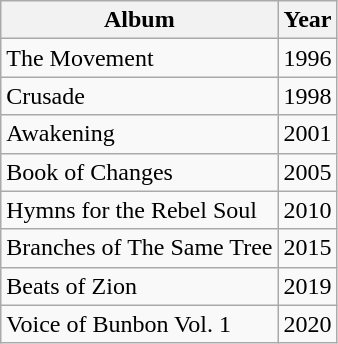<table class="wikitable">
<tr>
<th>Album</th>
<th>Year</th>
</tr>
<tr>
<td>The Movement</td>
<td>1996</td>
</tr>
<tr>
<td>Crusade</td>
<td>1998</td>
</tr>
<tr>
<td>Awakening</td>
<td>2001</td>
</tr>
<tr>
<td>Book of Changes</td>
<td>2005</td>
</tr>
<tr>
<td>Hymns for the Rebel Soul</td>
<td>2010</td>
</tr>
<tr>
<td>Branches of The Same Tree</td>
<td>2015</td>
</tr>
<tr>
<td>Beats of Zion</td>
<td>2019</td>
</tr>
<tr>
<td>Voice of Bunbon Vol. 1</td>
<td>2020</td>
</tr>
</table>
